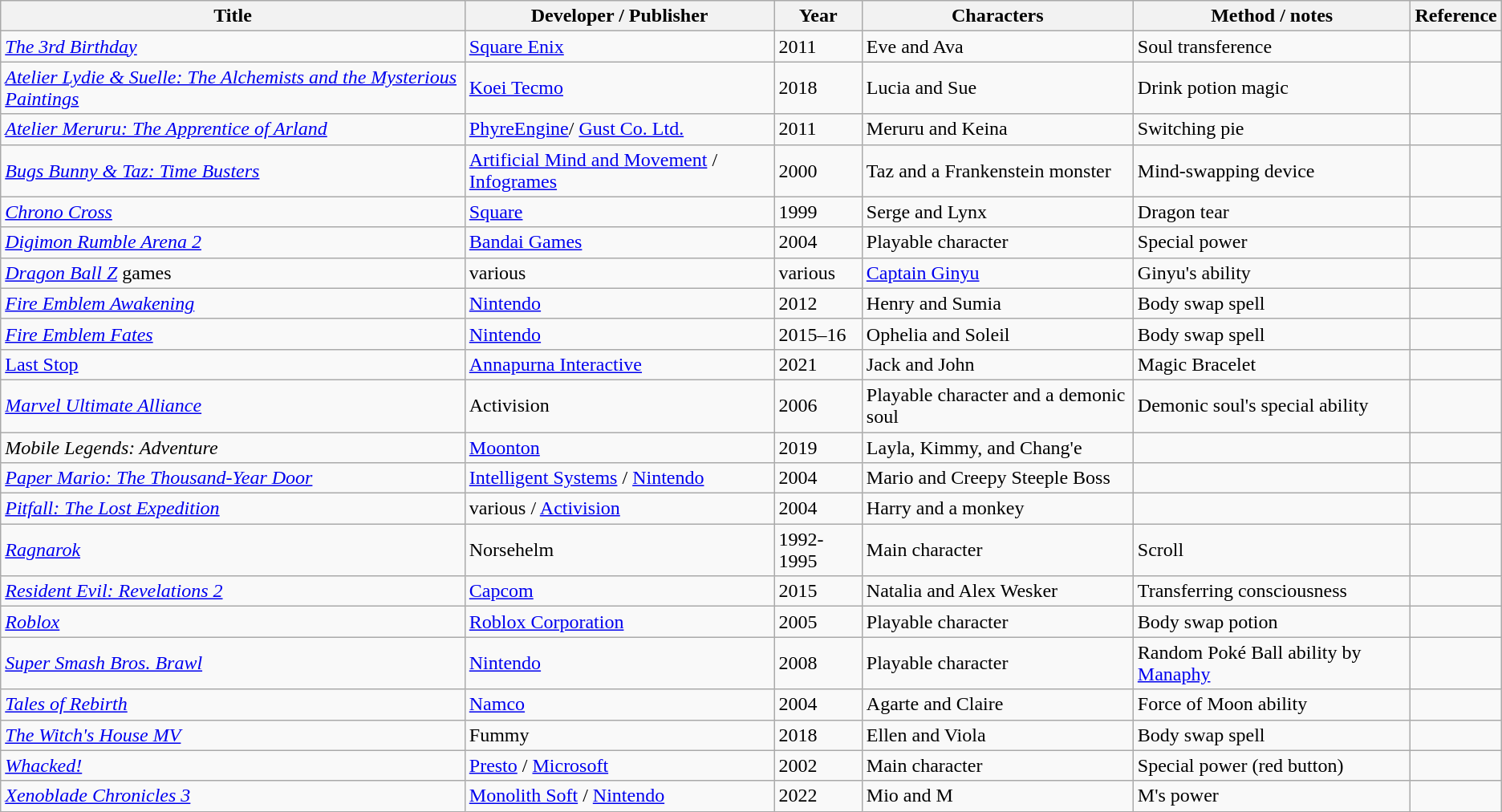<table Class="wikitable sortable">
<tr>
<th>Title</th>
<th>Developer / Publisher</th>
<th>Year</th>
<th>Characters</th>
<th>Method / notes</th>
<th>Reference</th>
</tr>
<tr>
<td><em><a href='#'>The 3rd Birthday</a></em></td>
<td><a href='#'>Square Enix</a></td>
<td>2011</td>
<td>Eve and Ava</td>
<td>Soul transference</td>
<td></td>
</tr>
<tr>
<td><em><a href='#'>Atelier Lydie & Suelle: The Alchemists and the Mysterious Paintings</a></em></td>
<td><a href='#'>Koei Tecmo</a></td>
<td>2018</td>
<td>Lucia and Sue</td>
<td>Drink potion magic</td>
<td></td>
</tr>
<tr>
<td><em><a href='#'>Atelier Meruru: The Apprentice of Arland</a></em></td>
<td><a href='#'>PhyreEngine</a>/ <a href='#'>Gust Co. Ltd.</a></td>
<td>2011</td>
<td>Meruru and Keina</td>
<td>Switching pie</td>
<td></td>
</tr>
<tr>
<td><em><a href='#'>Bugs Bunny & Taz: Time Busters</a></em></td>
<td><a href='#'>Artificial Mind and Movement</a> / <a href='#'>Infogrames</a></td>
<td>2000</td>
<td>Taz and a Frankenstein monster</td>
<td>Mind-swapping device</td>
<td></td>
</tr>
<tr>
<td><em><a href='#'>Chrono Cross</a></em></td>
<td><a href='#'>Square</a></td>
<td>1999</td>
<td>Serge and Lynx</td>
<td>Dragon tear</td>
<td></td>
</tr>
<tr>
<td><em><a href='#'>Digimon Rumble Arena 2</a></em></td>
<td><a href='#'>Bandai Games</a></td>
<td>2004</td>
<td>Playable character</td>
<td>Special power</td>
<td></td>
</tr>
<tr>
<td><em><a href='#'>Dragon Ball Z</a></em> games</td>
<td>various</td>
<td>various</td>
<td><a href='#'>Captain Ginyu</a></td>
<td>Ginyu's ability</td>
<td></td>
</tr>
<tr>
<td><em><a href='#'>Fire Emblem Awakening</a></em></td>
<td><a href='#'>Nintendo</a></td>
<td>2012</td>
<td>Henry and Sumia</td>
<td>Body swap spell</td>
<td></td>
</tr>
<tr>
<td><em><a href='#'>Fire Emblem Fates</a></em></td>
<td><a href='#'>Nintendo</a></td>
<td>2015–16</td>
<td>Ophelia and Soleil</td>
<td>Body swap spell</td>
<td></td>
</tr>
<tr>
<td><a href='#'>Last Stop</a></td>
<td><a href='#'>Annapurna Interactive</a></td>
<td>2021</td>
<td>Jack and John</td>
<td>Magic Bracelet</td>
<td></td>
</tr>
<tr>
<td><em><a href='#'>Marvel Ultimate Alliance</a></em></td>
<td>Activision</td>
<td>2006</td>
<td>Playable character and a demonic soul</td>
<td>Demonic soul's special ability</td>
<td></td>
</tr>
<tr>
<td><em>Mobile Legends: Adventure</em></td>
<td><a href='#'>Moonton</a></td>
<td>2019</td>
<td>Layla, Kimmy, and Chang'e</td>
<td></td>
<td></td>
</tr>
<tr>
<td><em><a href='#'>Paper Mario: The Thousand-Year Door</a></em></td>
<td><a href='#'>Intelligent Systems</a> / <a href='#'>Nintendo</a></td>
<td>2004</td>
<td>Mario and Creepy Steeple Boss</td>
<td></td>
<td></td>
</tr>
<tr>
<td><em><a href='#'>Pitfall: The Lost Expedition</a></em></td>
<td>various / <a href='#'>Activision</a></td>
<td>2004</td>
<td>Harry and a monkey</td>
<td></td>
<td></td>
</tr>
<tr>
<td><em><a href='#'>Ragnarok</a></em></td>
<td>Norsehelm</td>
<td>1992-1995</td>
<td>Main character</td>
<td>Scroll</td>
<td></td>
</tr>
<tr>
<td><em><a href='#'>Resident Evil: Revelations 2</a></em></td>
<td><a href='#'>Capcom</a></td>
<td>2015</td>
<td>Natalia and Alex Wesker</td>
<td>Transferring consciousness</td>
<td></td>
</tr>
<tr>
<td><em><a href='#'>Roblox</a></em></td>
<td><a href='#'>Roblox Corporation</a></td>
<td>2005</td>
<td>Playable character</td>
<td>Body swap potion</td>
<td></td>
</tr>
<tr>
<td><em><a href='#'>Super Smash Bros. Brawl</a></em></td>
<td><a href='#'>Nintendo</a></td>
<td>2008</td>
<td>Playable character</td>
<td>Random Poké Ball ability by <a href='#'>Manaphy</a></td>
<td></td>
</tr>
<tr>
<td><em><a href='#'>Tales of Rebirth</a></em></td>
<td><a href='#'>Namco</a></td>
<td>2004</td>
<td>Agarte and Claire</td>
<td>Force of Moon ability</td>
<td></td>
</tr>
<tr>
<td><em><a href='#'>The Witch's House MV</a></em></td>
<td>Fummy</td>
<td>2018</td>
<td>Ellen and Viola</td>
<td>Body swap spell</td>
<td></td>
</tr>
<tr>
<td><em><a href='#'>Whacked!</a></em></td>
<td><a href='#'>Presto</a> / <a href='#'>Microsoft</a></td>
<td>2002</td>
<td>Main character</td>
<td>Special power (red button)</td>
<td></td>
</tr>
<tr>
<td><em><a href='#'>Xenoblade Chronicles 3</a></em></td>
<td><a href='#'>Monolith Soft</a> / <a href='#'>Nintendo</a></td>
<td>2022</td>
<td>Mio and M</td>
<td>M's power</td>
<td><br></td>
</tr>
</table>
